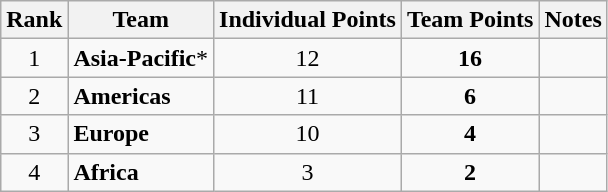<table class="wikitable sortable" style="text-align:center">
<tr>
<th>Rank</th>
<th>Team</th>
<th>Individual Points</th>
<th>Team Points</th>
<th>Notes</th>
</tr>
<tr>
<td>1</td>
<td align="left"><strong>Asia-Pacific</strong>*</td>
<td>12</td>
<td><strong>16</strong></td>
<td></td>
</tr>
<tr>
<td>2</td>
<td align="left"><strong>Americas</strong></td>
<td>11</td>
<td><strong>6</strong></td>
<td></td>
</tr>
<tr>
<td>3</td>
<td align="left"><strong>Europe</strong></td>
<td>10</td>
<td><strong>4</strong></td>
<td></td>
</tr>
<tr>
<td>4</td>
<td align="left"><strong>Africa</strong></td>
<td>3</td>
<td><strong>2</strong></td>
<td></td>
</tr>
</table>
